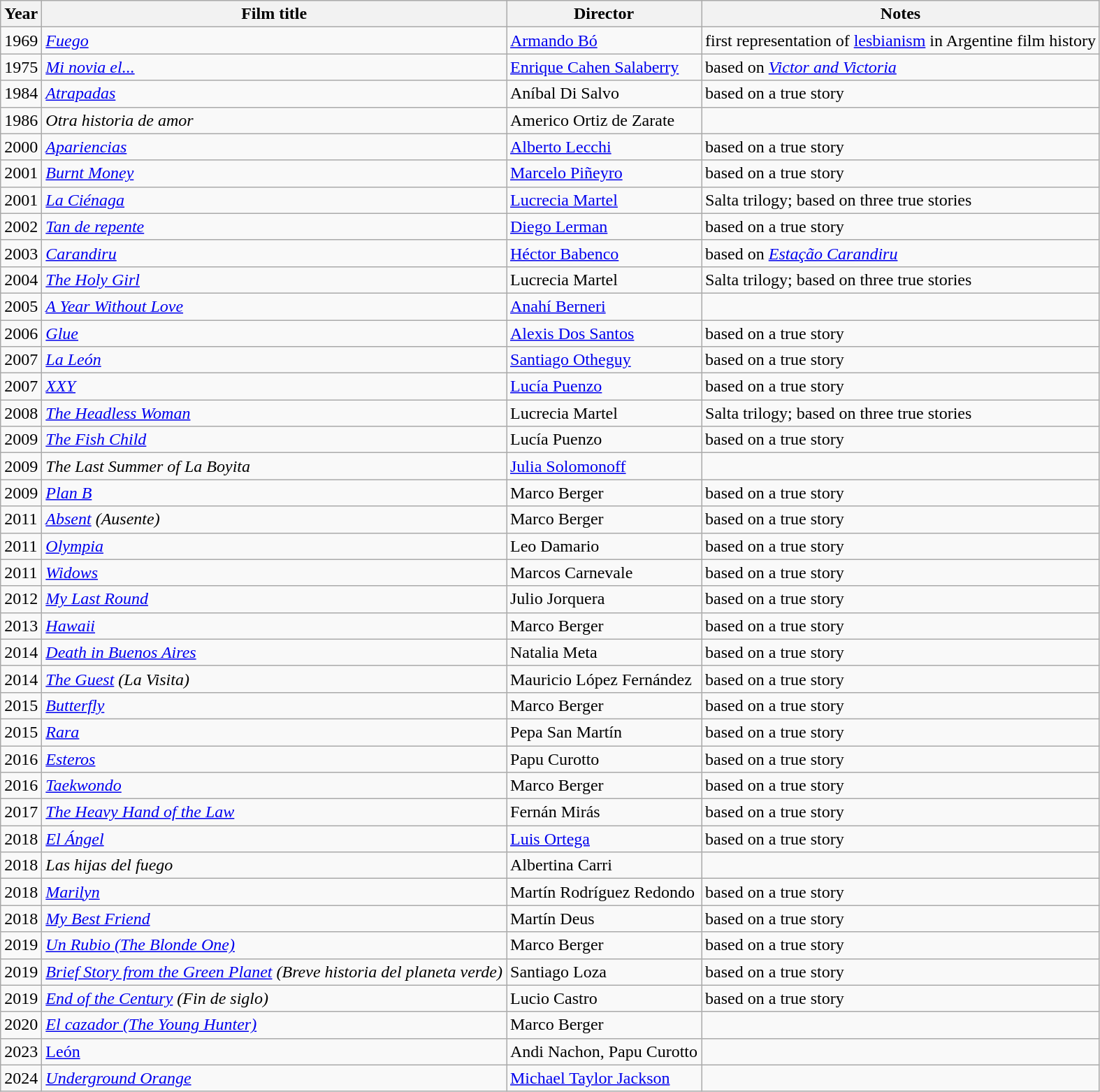<table class="wikitable sortable">
<tr>
<th>Year</th>
<th>Film title</th>
<th>Director</th>
<th>Notes</th>
</tr>
<tr>
<td>1969</td>
<td><a href='#'><em>Fuego</em></a></td>
<td><a href='#'>Armando Bó</a></td>
<td>first representation of <a href='#'>lesbianism</a> in Argentine film history</td>
</tr>
<tr>
<td>1975</td>
<td><em><a href='#'>Mi novia el...</a></em></td>
<td><a href='#'>Enrique Cahen Salaberry</a></td>
<td>based on <em><a href='#'>Victor and Victoria</a></em></td>
</tr>
<tr>
<td>1984</td>
<td><em><a href='#'>Atrapadas</a></em></td>
<td>Aníbal Di Salvo</td>
<td>based on a true story</td>
</tr>
<tr>
<td>1986</td>
<td><em>Otra historia de amor</em></td>
<td>Americo Ortiz de Zarate</td>
<td></td>
</tr>
<tr>
<td>2000</td>
<td><em><a href='#'>Apariencias</a></em></td>
<td><a href='#'>Alberto Lecchi</a></td>
<td>based on a true story</td>
</tr>
<tr>
<td>2001</td>
<td><em><a href='#'>Burnt Money</a></em></td>
<td><a href='#'>Marcelo Piñeyro</a></td>
<td>based on a true story</td>
</tr>
<tr>
<td>2001</td>
<td><a href='#'><em>La Ciénaga</em></a></td>
<td><a href='#'>Lucrecia Martel</a></td>
<td>Salta trilogy; based on three true stories</td>
</tr>
<tr>
<td>2002</td>
<td><em><a href='#'>Tan de repente</a></em></td>
<td><a href='#'>Diego Lerman</a></td>
<td>based on a true story</td>
</tr>
<tr>
<td>2003</td>
<td><a href='#'><em>Carandiru</em></a></td>
<td><a href='#'>Héctor Babenco</a></td>
<td>based on <em><a href='#'>Estação Carandiru</a></em></td>
</tr>
<tr>
<td>2004</td>
<td><em><a href='#'>The Holy Girl</a></em></td>
<td>Lucrecia Martel</td>
<td>Salta trilogy; based on three true stories</td>
</tr>
<tr>
<td>2005</td>
<td><em><a href='#'>A Year Without Love</a></em></td>
<td><a href='#'>Anahí Berneri</a></td>
<td></td>
</tr>
<tr>
<td>2006</td>
<td><a href='#'><em>Glue</em></a></td>
<td><a href='#'>Alexis Dos Santos</a></td>
<td>based on a true story</td>
</tr>
<tr>
<td>2007</td>
<td><em><a href='#'>La León</a></em></td>
<td><a href='#'>Santiago Otheguy</a></td>
<td>based on a true story</td>
</tr>
<tr>
<td>2007</td>
<td><a href='#'><em>XXY</em></a></td>
<td><a href='#'>Lucía Puenzo</a></td>
<td>based on a true story</td>
</tr>
<tr>
<td>2008</td>
<td><a href='#'><em>The Headless Woman</em></a></td>
<td>Lucrecia Martel</td>
<td>Salta trilogy; based on three true stories</td>
</tr>
<tr>
<td>2009</td>
<td><em><a href='#'>The Fish Child</a></em></td>
<td>Lucía Puenzo</td>
<td>based on a true story</td>
</tr>
<tr>
<td>2009</td>
<td><em>The Last Summer of La Boyita</em></td>
<td><a href='#'>Julia Solomonoff</a></td>
<td></td>
</tr>
<tr>
<td>2009</td>
<td><a href='#'><em>Plan B</em></a></td>
<td>Marco Berger</td>
<td>based on a true story</td>
</tr>
<tr>
<td>2011</td>
<td><em><a href='#'>Absent</a> (Ausente)</em></td>
<td>Marco Berger</td>
<td>based on a true story</td>
</tr>
<tr>
<td>2011</td>
<td><a href='#'><em>Olympia</em></a></td>
<td>Leo Damario</td>
<td>based on a true story</td>
</tr>
<tr>
<td>2011</td>
<td><a href='#'><em>Widows</em></a></td>
<td>Marcos Carnevale</td>
<td>based on a true story</td>
</tr>
<tr>
<td>2012</td>
<td><em><a href='#'>My Last Round</a></em></td>
<td>Julio Jorquera</td>
<td>based on a true story</td>
</tr>
<tr>
<td>2013</td>
<td><a href='#'><em>Hawaii</em></a></td>
<td>Marco Berger</td>
<td>based on a true story</td>
</tr>
<tr>
<td>2014</td>
<td><em><a href='#'>Death in Buenos Aires</a></em></td>
<td>Natalia Meta</td>
<td>based on a true story</td>
</tr>
<tr>
<td>2014</td>
<td><em><a href='#'>The Guest</a> (La Visita)</em></td>
<td>Mauricio López Fernández</td>
<td>based on a true story</td>
</tr>
<tr>
<td>2015</td>
<td><a href='#'><em>Butterfly</em></a></td>
<td>Marco Berger</td>
<td>based on a true story</td>
</tr>
<tr>
<td>2015</td>
<td><a href='#'><em>Rara</em></a></td>
<td>Pepa San Martín</td>
<td>based on a true story</td>
</tr>
<tr>
<td>2016</td>
<td><a href='#'><em>Esteros</em></a></td>
<td>Papu Curotto</td>
<td>based on a true story</td>
</tr>
<tr>
<td>2016</td>
<td><a href='#'><em>Taekwondo</em></a></td>
<td>Marco Berger</td>
<td>based on a true story</td>
</tr>
<tr>
<td>2017</td>
<td><em><a href='#'>The Heavy Hand of the Law</a></em></td>
<td>Fernán Mirás</td>
<td>based on a true story</td>
</tr>
<tr>
<td>2018</td>
<td><a href='#'><em>El Ángel</em></a></td>
<td><a href='#'>Luis Ortega</a></td>
<td>based on a true story</td>
</tr>
<tr>
<td>2018</td>
<td><em>Las hijas del fuego</em></td>
<td>Albertina Carri</td>
<td></td>
</tr>
<tr>
<td>2018</td>
<td><a href='#'><em>Marilyn</em></a></td>
<td>Martín Rodríguez Redondo</td>
<td>based on a true story</td>
</tr>
<tr>
<td>2018</td>
<td><a href='#'><em>My Best Friend</em></a></td>
<td>Martín Deus</td>
<td>based on a true story</td>
</tr>
<tr>
<td>2019</td>
<td><a href='#'><em>Un Rubio (The Blonde One)</em></a></td>
<td>Marco Berger</td>
<td>based on a true story</td>
</tr>
<tr>
<td>2019</td>
<td><em><a href='#'>Brief Story from the Green Planet</a> (Breve historia del planeta verde)</em></td>
<td>Santiago Loza</td>
<td>based on a true story</td>
</tr>
<tr>
<td>2019</td>
<td><em><a href='#'>End of the Century</a> (Fin de siglo)</em></td>
<td>Lucio Castro</td>
<td>based on a true story</td>
</tr>
<tr>
<td>2020</td>
<td><a href='#'><em>El cazador (The Young Hunter)</em></a></td>
<td>Marco Berger</td>
<td></td>
</tr>
<tr>
<td>2023</td>
<td><a href='#'>León</a></td>
<td>Andi Nachon, Papu Curotto</td>
<td></td>
</tr>
<tr>
<td>2024</td>
<td><em><a href='#'>Underground Orange</a></em></td>
<td><a href='#'>Michael Taylor Jackson</a></td>
<td></td>
</tr>
</table>
